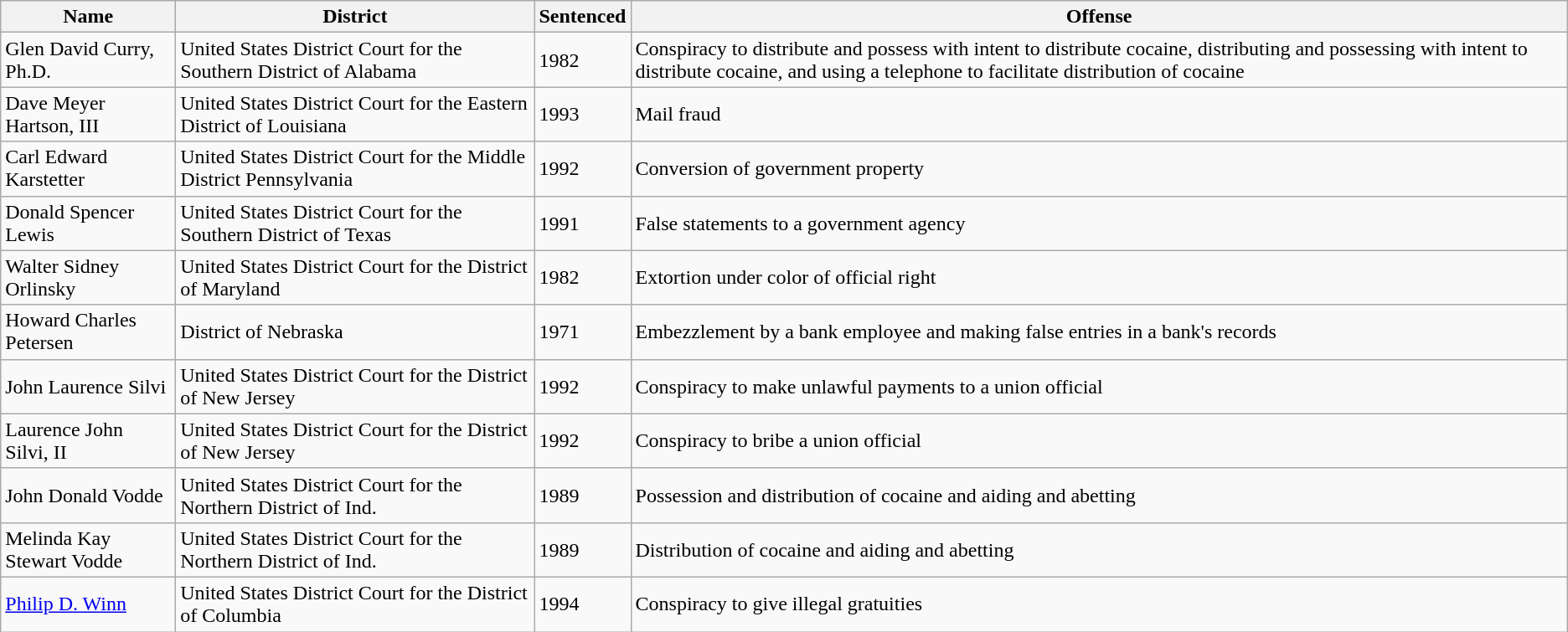<table class="wikitable sortable">
<tr>
<th>Name</th>
<th>District</th>
<th>Sentenced</th>
<th>Offense</th>
</tr>
<tr>
<td>Glen David Curry, Ph.D.</td>
<td>United States District Court for the Southern District of Alabama</td>
<td>1982</td>
<td>Conspiracy to distribute and possess with intent to distribute cocaine, distributing and possessing with intent to distribute cocaine, and using a telephone to facilitate distribution of cocaine</td>
</tr>
<tr>
<td>Dave Meyer Hartson, III</td>
<td>United States District Court for the Eastern District of Louisiana</td>
<td>1993</td>
<td>Mail fraud</td>
</tr>
<tr>
<td>Carl Edward Karstetter</td>
<td>United States District Court for the Middle District Pennsylvania</td>
<td>1992</td>
<td>Conversion of government property</td>
</tr>
<tr>
<td>Donald Spencer Lewis</td>
<td>United States District Court for the Southern District of Texas</td>
<td>1991</td>
<td>False statements to a government agency</td>
</tr>
<tr>
<td>Walter Sidney Orlinsky</td>
<td>United States District Court for the District of Maryland</td>
<td>1982</td>
<td>Extortion under color of official right</td>
</tr>
<tr>
<td>Howard Charles Petersen</td>
<td>District of Nebraska</td>
<td>1971</td>
<td>Embezzlement by a bank employee and making false entries in a bank's records</td>
</tr>
<tr>
<td>John Laurence Silvi</td>
<td>United States District Court for the District of New Jersey</td>
<td>1992</td>
<td>Conspiracy to make unlawful payments to a union official</td>
</tr>
<tr>
<td>Laurence John Silvi, II</td>
<td>United States District Court for the District of New Jersey</td>
<td>1992</td>
<td>Conspiracy to bribe a union official</td>
</tr>
<tr>
<td>John Donald Vodde</td>
<td>United States District Court for the Northern District of Ind.</td>
<td>1989</td>
<td>Possession and distribution of cocaine and aiding and abetting</td>
</tr>
<tr>
<td>Melinda Kay Stewart Vodde</td>
<td>United States District Court for the Northern District of Ind.</td>
<td>1989</td>
<td>Distribution of cocaine and aiding and abetting</td>
</tr>
<tr>
<td><a href='#'>Philip D. Winn</a></td>
<td>United States District Court for the District of Columbia</td>
<td>1994</td>
<td>Conspiracy to give illegal gratuities</td>
</tr>
</table>
